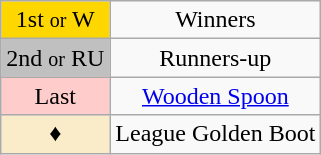<table class="wikitable" style="text-align:center">
<tr>
<td style=background:gold>1st <small>or</small> W</td>
<td>Winners</td>
</tr>
<tr>
<td style=background:silver>2nd <small>or</small> RU</td>
<td>Runners-up</td>
</tr>
<tr>
<td style=background:#FFCCCC>Last</td>
<td><a href='#'>Wooden Spoon</a></td>
</tr>
<tr>
<td style=background:#FAECC8;">♦</td>
<td>League Golden Boot</td>
</tr>
</table>
